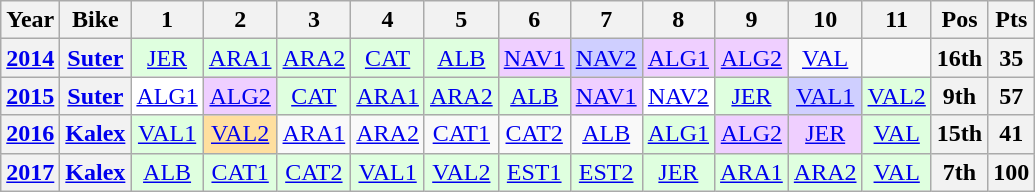<table class="wikitable" style="text-align:center;">
<tr>
<th>Year</th>
<th>Bike</th>
<th>1</th>
<th>2</th>
<th>3</th>
<th>4</th>
<th>5</th>
<th>6</th>
<th>7</th>
<th>8</th>
<th>9</th>
<th>10</th>
<th>11</th>
<th>Pos</th>
<th>Pts</th>
</tr>
<tr>
<th><a href='#'>2014</a></th>
<th><a href='#'>Suter</a></th>
<td style="background:#dfffdf;"><a href='#'>JER</a><br></td>
<td style="background:#dfffdf;"><a href='#'>ARA1</a><br></td>
<td style="background:#dfffdf;"><a href='#'>ARA2</a><br></td>
<td style="background:#dfffdf;"><a href='#'>CAT</a><br></td>
<td style="background:#dfffdf;"><a href='#'>ALB</a><br></td>
<td style="background:#efcfff;"><a href='#'>NAV1</a><br></td>
<td style="background:#cfcfff;"><a href='#'>NAV2</a><br></td>
<td style="background:#efcfff;"><a href='#'>ALG1</a><br></td>
<td style="background:#efcfff;"><a href='#'>ALG2</a><br></td>
<td><a href='#'>VAL</a></td>
<td></td>
<th>16th</th>
<th>35</th>
</tr>
<tr>
<th><a href='#'>2015</a></th>
<th><a href='#'>Suter</a></th>
<td style="background:#FFFFFF;"><a href='#'>ALG1</a><br></td>
<td style="background:#EFCFFF;"><a href='#'>ALG2</a><br></td>
<td style="background:#DFFFDF;"><a href='#'>CAT</a><br></td>
<td style="background:#DFFFDF;"><a href='#'>ARA1</a><br></td>
<td style="background:#DFFFDF;"><a href='#'>ARA2</a><br></td>
<td style="background:#DFFFDF;"><a href='#'>ALB</a><br></td>
<td style="background:#EFCFFF;"><a href='#'>NAV1</a><br></td>
<td style="background:#FFFFFF;"><a href='#'>NAV2</a><br></td>
<td style="background:#DFFFDF;"><a href='#'>JER</a><br></td>
<td style="background:#CFCFFF;"><a href='#'>VAL1</a><br></td>
<td style="background:#DFFFDF;"><a href='#'>VAL2</a><br></td>
<th>9th</th>
<th>57</th>
</tr>
<tr>
<th><a href='#'>2016</a></th>
<th><a href='#'>Kalex</a></th>
<td style="background:#DFFFDF;"><a href='#'>VAL1</a><br></td>
<td style="background:#FFDF9F;"><a href='#'>VAL2</a><br></td>
<td><a href='#'>ARA1</a></td>
<td><a href='#'>ARA2</a></td>
<td><a href='#'>CAT1</a></td>
<td><a href='#'>CAT2</a></td>
<td><a href='#'>ALB</a></td>
<td style="background:#dfffdf;"><a href='#'>ALG1</a><br></td>
<td style="background:#efcfff;"><a href='#'>ALG2</a><br></td>
<td style="background:#efcfff;"><a href='#'>JER</a><br></td>
<td style="background:#dfffdf;"><a href='#'>VAL</a><br></td>
<th>15th</th>
<th>41</th>
</tr>
<tr>
<th><a href='#'>2017</a></th>
<th><a href='#'>Kalex</a></th>
<td style="background:#dfffdf;"><a href='#'>ALB</a><br></td>
<td style="background:#dfffdf;"><a href='#'>CAT1</a><br></td>
<td style="background:#dfffdf;"><a href='#'>CAT2</a><br></td>
<td style="background:#dfffdf;"><a href='#'>VAL1</a><br></td>
<td style="background:#dfffdf;"><a href='#'>VAL2</a><br></td>
<td style="background:#dfffdf;"><a href='#'>EST1</a><br></td>
<td style="background:#dfffdf;"><a href='#'>EST2</a><br></td>
<td style="background:#dfffdf;"><a href='#'>JER</a><br></td>
<td style="background:#dfffdf;"><a href='#'>ARA1</a><br></td>
<td style="background:#dfffdf;"><a href='#'>ARA2</a><br></td>
<td style="background:#dfffdf;"><a href='#'>VAL</a><br></td>
<th>7th</th>
<th>100</th>
</tr>
</table>
